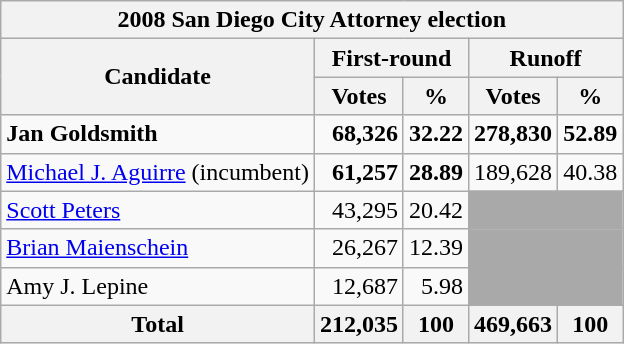<table class=wikitable>
<tr>
<th colspan=5>2008 San Diego City Attorney election</th>
</tr>
<tr>
<th colspan=1 rowspan=2>Candidate</th>
<th colspan=2><strong>First-round</strong></th>
<th colspan=2><strong>Runoff</strong></th>
</tr>
<tr>
<th>Votes</th>
<th>%</th>
<th>Votes</th>
<th>%</th>
</tr>
<tr>
<td><strong>Jan Goldsmith</strong></td>
<td align="right"><strong>68,326</strong></td>
<td align="right"><strong>32.22</strong></td>
<td align="right"><strong>278,830</strong></td>
<td align="right"><strong>52.89</strong></td>
</tr>
<tr>
<td><a href='#'>Michael J. Aguirre</a> (incumbent)</td>
<td align="right"><strong>61,257</strong></td>
<td align="right"><strong>28.89</strong></td>
<td align="right">189,628</td>
<td align="right">40.38</td>
</tr>
<tr>
<td><a href='#'>Scott Peters</a></td>
<td align="right">43,295</td>
<td align="right">20.42</td>
<td colspan=2 bgcolor=darkgray></td>
</tr>
<tr>
<td><a href='#'>Brian Maienschein</a></td>
<td align="right">26,267</td>
<td align="right">12.39</td>
<td colspan=2 bgcolor=darkgray></td>
</tr>
<tr>
<td>Amy J. Lepine</td>
<td align="right">12,687</td>
<td align="right">5.98</td>
<td colspan=2 bgcolor=darkgray></td>
</tr>
<tr>
<th>Total</th>
<th>212,035</th>
<th>100</th>
<th>469,663</th>
<th>100</th>
</tr>
</table>
